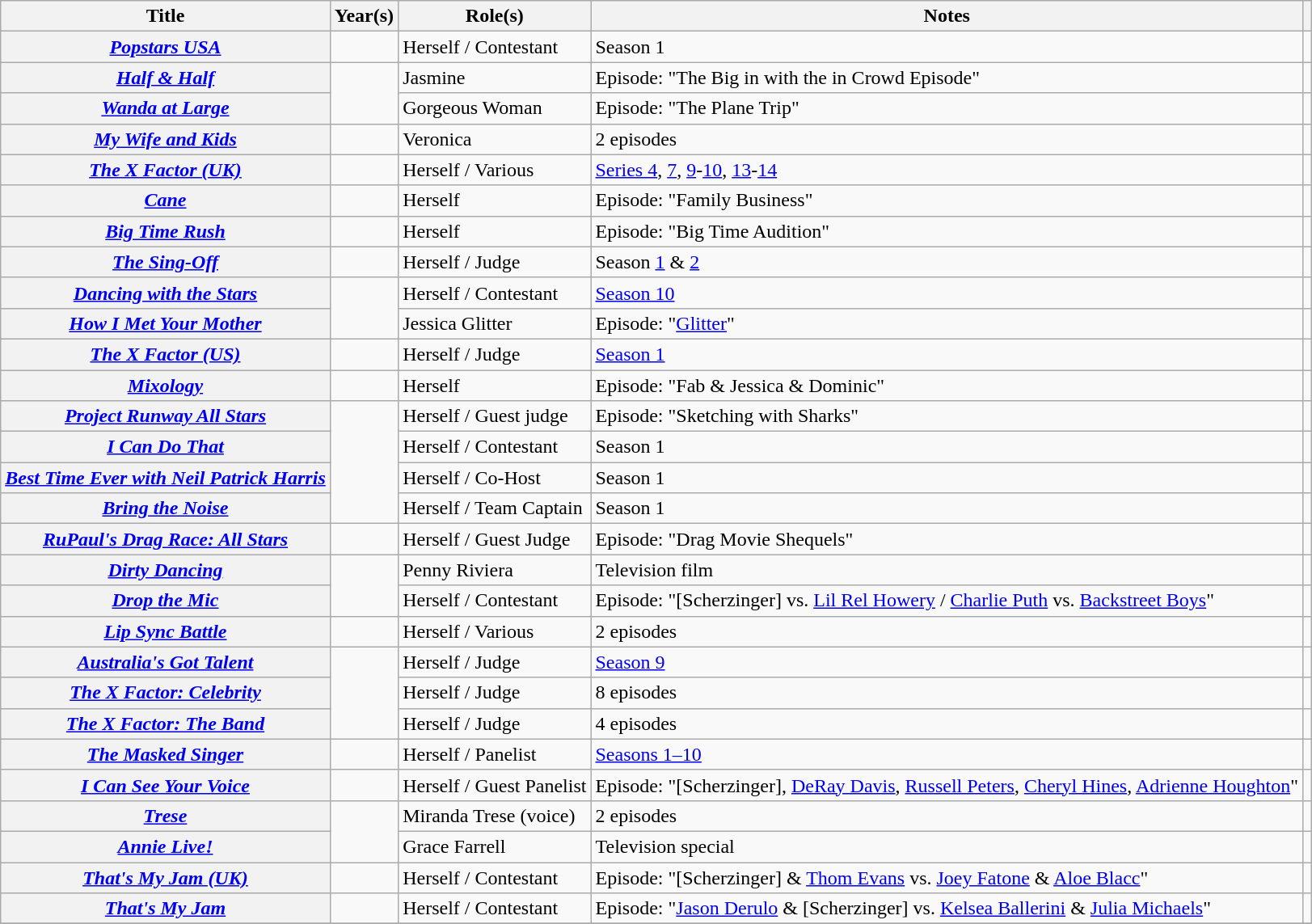<table class="wikitable sortable plainrowheaders">
<tr>
<th scope="col">Title</th>
<th scope="col">Year(s)</th>
<th scope="col">Role(s)</th>
<th scope="col" class="unsortable">Notes</th>
<th scope="col" class="unsortable"></th>
</tr>
<tr>
<th scope="row"><em><a href='#'>Popstars USA</a></em></th>
<td></td>
<td>Herself / Contestant</td>
<td>Season 1</td>
<td></td>
</tr>
<tr>
<th scope="row"><em><a href='#'>Half & Half</a></em></th>
<td rowspan="2"></td>
<td>Jasmine</td>
<td>Episode: "The Big in with the in Crowd Episode"</td>
<td></td>
</tr>
<tr>
<th scope="row"><em><a href='#'>Wanda at Large</a></em></th>
<td>Gorgeous Woman</td>
<td>Episode: "The Plane Trip"</td>
<td></td>
</tr>
<tr>
<th scope="row"><em><a href='#'>My Wife and Kids</a></em></th>
<td></td>
<td>Veronica</td>
<td>2 episodes</td>
<td></td>
</tr>
<tr>
<th scope="row"><em><a href='#'>The X Factor (UK)</a></em></th>
<td></td>
<td>Herself / Various</td>
<td><a href='#'>Series 4</a>, <a href='#'>7</a>, <a href='#'>9</a>-<a href='#'>10</a>, <a href='#'>13</a>-<a href='#'>14</a></td>
<td></td>
</tr>
<tr>
<th scope="row"><em><a href='#'>Cane</a></em></th>
<td></td>
<td>Herself</td>
<td>Episode: "Family Business"</td>
<td></td>
</tr>
<tr>
<th scope="row"><em><a href='#'>Big Time Rush</a></em></th>
<td></td>
<td>Herself</td>
<td>Episode: "Big Time Audition"</td>
<td></td>
</tr>
<tr>
<th scope="row"><em><a href='#'>The Sing-Off</a></em></th>
<td></td>
<td>Herself / Judge</td>
<td>Season <a href='#'>1</a> & <a href='#'>2</a></td>
<td></td>
</tr>
<tr>
<th scope="row"><em><a href='#'>Dancing with the Stars</a></em></th>
<td rowspan="2"></td>
<td>Herself / Contestant</td>
<td><a href='#'>Season 10</a></td>
<td></td>
</tr>
<tr>
<th scope="row"><em><a href='#'>How I Met Your Mother</a></em></th>
<td>Jessica Glitter</td>
<td>Episode: "<a href='#'>Glitter</a>"</td>
<td></td>
</tr>
<tr>
<th scope="row"><em><a href='#'>The X Factor (US)</a></em></th>
<td></td>
<td>Herself / Judge</td>
<td><a href='#'>Season 1</a></td>
<td></td>
</tr>
<tr>
<th scope="row"><em><a href='#'>Mixology</a></em></th>
<td></td>
<td>Herself</td>
<td>Episode: "Fab & Jessica & Dominic"</td>
<td></td>
</tr>
<tr>
<th scope="row"><em><a href='#'>Project Runway All Stars</a></em></th>
<td rowspan="4"></td>
<td>Herself / Guest judge</td>
<td>Episode: "Sketching with Sharks"</td>
<td></td>
</tr>
<tr>
<th scope="row"><em><a href='#'>I Can Do That</a></em></th>
<td>Herself / Contestant</td>
<td>Season 1</td>
<td></td>
</tr>
<tr>
<th scope="row"><em><a href='#'>Best Time Ever with Neil Patrick Harris</a></em></th>
<td>Herself / Co-Host</td>
<td>Season 1</td>
<td></td>
</tr>
<tr>
<th scope="row"><em><a href='#'>Bring the Noise</a></em></th>
<td>Herself / Team Captain</td>
<td>Season 1</td>
<td></td>
</tr>
<tr>
<th scope="row"><em><a href='#'>RuPaul's Drag Race: All Stars</a></em></th>
<td></td>
<td>Herself / Guest Judge</td>
<td>Episode: "Drag Movie Shequels"</td>
<td></td>
</tr>
<tr>
<th scope="row"><em><a href='#'>Dirty Dancing</a></em></th>
<td rowspan="2"></td>
<td>Penny Riviera</td>
<td>Television film</td>
<td></td>
</tr>
<tr>
<th scope="row"><em><a href='#'>Drop the Mic</a></em></th>
<td>Herself / Contestant</td>
<td>Episode: "[Scherzinger] vs. <a href='#'>Lil Rel Howery</a> / <a href='#'>Charlie Puth</a> vs. <a href='#'>Backstreet Boys</a>"</td>
<td></td>
</tr>
<tr>
<th scope="row"><em><a href='#'>Lip Sync Battle</a></em></th>
<td></td>
<td>Herself / Various</td>
<td>2 episodes</td>
<td></td>
</tr>
<tr>
<th scope="row"><em><a href='#'>Australia's Got Talent</a></em></th>
<td rowspan="3"></td>
<td>Herself / Judge</td>
<td><a href='#'>Season 9</a></td>
<td></td>
</tr>
<tr>
<th scope="row"><em><a href='#'>The X Factor: Celebrity</a></em></th>
<td>Herself / Judge</td>
<td>8 episodes</td>
<td></td>
</tr>
<tr>
<th scope="row"><em><a href='#'>The X Factor: The Band</a></em></th>
<td>Herself / Judge</td>
<td>4 episodes</td>
<td></td>
</tr>
<tr>
<th scope="row"><em><a href='#'>The Masked Singer</a></em></th>
<td></td>
<td>Herself / Panelist</td>
<td><a href='#'>Seasons 1–10</a></td>
<td></td>
</tr>
<tr>
<th scope="row"><em><a href='#'>I Can See Your Voice</a></em></th>
<td></td>
<td>Herself / Guest Panelist</td>
<td>Episode: "[Scherzinger], <a href='#'>DeRay Davis</a>, <a href='#'>Russell Peters</a>, <a href='#'>Cheryl Hines</a>, <a href='#'>Adrienne Houghton</a>"</td>
<td></td>
</tr>
<tr>
<th scope="row"><em><a href='#'>Trese</a></em></th>
<td rowspan="2"></td>
<td>Miranda Trese (voice)</td>
<td>2 episodes</td>
<td></td>
</tr>
<tr>
<th scope="row"><em><a href='#'>Annie Live!</a></em></th>
<td>Grace Farrell</td>
<td>Television special</td>
<td></td>
</tr>
<tr>
<th scope="row"><em><a href='#'>That's My Jam (UK)</a></em></th>
<td></td>
<td>Herself / Contestant</td>
<td>Episode: "[Scherzinger] & <a href='#'>Thom Evans</a> vs. <a href='#'>Joey Fatone</a> & <a href='#'>Aloe Blacc</a>"</td>
<td></td>
</tr>
<tr>
<th scope="row"><em><a href='#'>That's My Jam</a></em></th>
<td></td>
<td>Herself / Contestant</td>
<td>Episode: "<a href='#'>Jason Derulo</a> & [Scherzinger] vs. <a href='#'>Kelsea Ballerini</a> & <a href='#'>Julia Michaels</a>"</td>
<td></td>
</tr>
<tr>
</tr>
</table>
